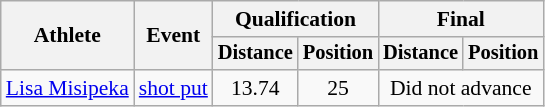<table class=wikitable style="font-size:90%">
<tr>
<th rowspan="2">Athlete</th>
<th rowspan="2">Event</th>
<th colspan="2">Qualification</th>
<th colspan="2">Final</th>
</tr>
<tr style="font-size:95%">
<th>Distance</th>
<th>Position</th>
<th>Distance</th>
<th>Position</th>
</tr>
<tr align=center>
<td align=left><a href='#'>Lisa Misipeka</a></td>
<td align=left><a href='#'>shot put</a></td>
<td>13.74</td>
<td>25</td>
<td colspan=2>Did not advance</td>
</tr>
</table>
